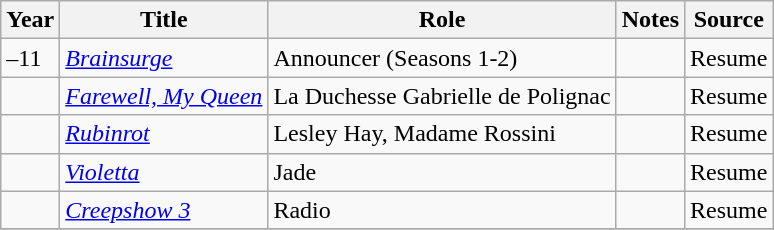<table class="wikitable sortable plainrowheaders">
<tr>
<th>Year</th>
<th>Title</th>
<th>Role</th>
<th class="unsortable">Notes</th>
<th class="unsortable">Source</th>
</tr>
<tr>
<td>–11</td>
<td><em><a href='#'>Brainsurge</a></em></td>
<td>Announcer (Seasons 1-2)</td>
<td></td>
<td>Resume</td>
</tr>
<tr>
<td></td>
<td><em><a href='#'>Farewell, My Queen</a></em></td>
<td>La Duchesse Gabrielle de Polignac</td>
<td></td>
<td>Resume</td>
</tr>
<tr>
<td></td>
<td><em><a href='#'>Rubinrot</a></em></td>
<td>Lesley Hay, Madame Rossini</td>
<td></td>
<td>Resume</td>
</tr>
<tr>
<td></td>
<td><em><a href='#'>Violetta</a></em></td>
<td>Jade</td>
<td></td>
<td>Resume</td>
</tr>
<tr>
<td></td>
<td><em><a href='#'>Creepshow 3</a></em></td>
<td>Radio</td>
<td></td>
<td>Resume</td>
</tr>
<tr>
</tr>
</table>
